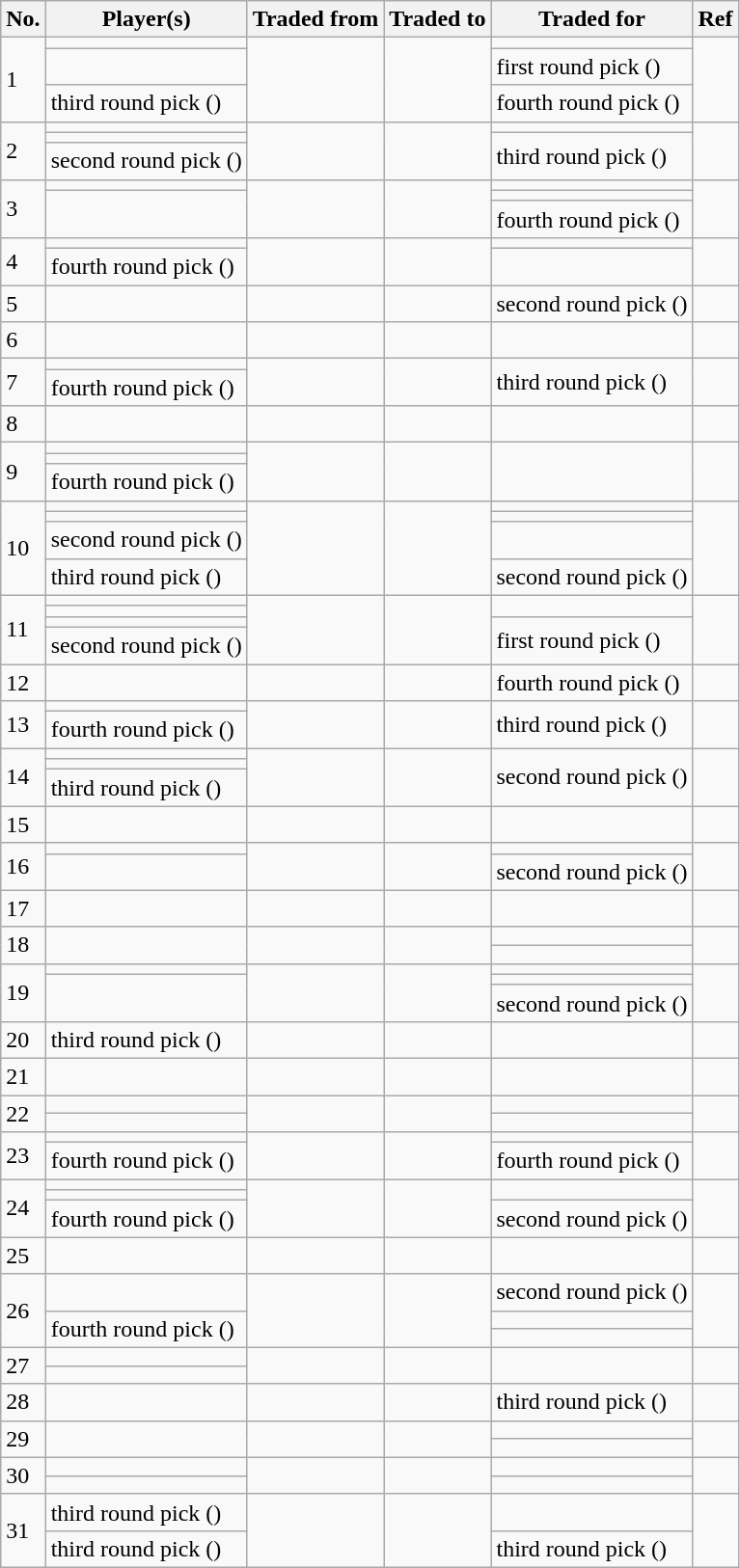<table class="wikitable plainrowheaders sortable">
<tr>
<th>No.</th>
<th>Player(s)</th>
<th>Traded from</th>
<th>Traded to</th>
<th>Traded for</th>
<th class="unsortable">Ref</th>
</tr>
<tr>
<td rowspan=3>1</td>
<td></td>
<td rowspan=3></td>
<td rowspan=3></td>
<td></td>
<td rowspan=3></td>
</tr>
<tr>
<td></td>
<td> first round pick ()</td>
</tr>
<tr>
<td> third round pick ()</td>
<td> fourth round pick ()</td>
</tr>
<tr>
<td rowspan=3>2</td>
<td></td>
<td rowspan=3></td>
<td rowspan=3></td>
<td></td>
<td rowspan=3></td>
</tr>
<tr>
<td></td>
<td rowspan=2> third round pick ()</td>
</tr>
<tr>
<td> second round pick ()</td>
</tr>
<tr>
<td rowspan=3>3</td>
<td></td>
<td rowspan=3></td>
<td rowspan=3></td>
<td></td>
<td rowspan=3></td>
</tr>
<tr>
<td rowspan=2></td>
<td></td>
</tr>
<tr>
<td> fourth round pick ()</td>
</tr>
<tr>
<td rowspan=2>4</td>
<td></td>
<td rowspan=2></td>
<td rowspan=2></td>
<td></td>
<td rowspan=2></td>
</tr>
<tr>
<td> fourth round pick ()</td>
<td></td>
</tr>
<tr>
<td>5</td>
<td></td>
<td></td>
<td></td>
<td> second round pick ()</td>
<td></td>
</tr>
<tr>
<td>6</td>
<td></td>
<td></td>
<td></td>
<td></td>
<td></td>
</tr>
<tr>
<td rowspan=2>7</td>
<td></td>
<td rowspan=2></td>
<td rowspan=2></td>
<td rowspan=2> third round pick ()</td>
<td rowspan=2></td>
</tr>
<tr>
<td> fourth round pick ()</td>
</tr>
<tr>
<td>8</td>
<td></td>
<td></td>
<td></td>
<td></td>
<td></td>
</tr>
<tr>
<td rowspan=3>9</td>
<td></td>
<td rowspan=3></td>
<td rowspan=3></td>
<td rowspan=3></td>
<td rowspan=3></td>
</tr>
<tr>
<td></td>
</tr>
<tr>
<td> fourth round pick ()</td>
</tr>
<tr>
<td rowspan=4>10</td>
<td></td>
<td rowspan=4></td>
<td rowspan=4></td>
<td></td>
<td rowspan=4></td>
</tr>
<tr>
<td></td>
<td></td>
</tr>
<tr>
<td> second round pick ()</td>
<td></td>
</tr>
<tr>
<td> third round pick ()</td>
<td> second round pick ()</td>
</tr>
<tr>
<td rowspan=4>11</td>
<td></td>
<td rowspan=4></td>
<td rowspan=4></td>
<td rowspan=2></td>
<td rowspan=4></td>
</tr>
<tr>
<td></td>
</tr>
<tr>
<td></td>
<td rowspan=2> first round pick ()</td>
</tr>
<tr>
<td> second round pick ()</td>
</tr>
<tr>
<td>12</td>
<td></td>
<td></td>
<td></td>
<td> fourth round pick ()</td>
<td></td>
</tr>
<tr>
<td rowspan="2">13</td>
<td></td>
<td rowspan="2"></td>
<td rowspan="2"></td>
<td rowspan="2"> third round pick ()</td>
<td rowspan="2"></td>
</tr>
<tr>
<td> fourth round pick ()</td>
</tr>
<tr>
<td rowspan="3">14</td>
<td></td>
<td rowspan="3"></td>
<td rowspan="3"></td>
<td rowspan="3"> second round pick ()</td>
<td rowspan="3"></td>
</tr>
<tr>
<td></td>
</tr>
<tr>
<td> third round pick ()</td>
</tr>
<tr>
<td>15</td>
<td></td>
<td></td>
<td></td>
<td></td>
<td></td>
</tr>
<tr>
<td rowspan="2">16</td>
<td></td>
<td rowspan="2"></td>
<td rowspan="2"></td>
<td></td>
<td rowspan="2"></td>
</tr>
<tr>
<td></td>
<td> second round pick ()</td>
</tr>
<tr>
<td>17</td>
<td></td>
<td></td>
<td></td>
<td></td>
<td></td>
</tr>
<tr>
<td rowspan="2">18</td>
<td rowspan="2"></td>
<td rowspan="2"></td>
<td rowspan="2"></td>
<td></td>
<td rowspan="2"></td>
</tr>
<tr>
<td></td>
</tr>
<tr>
<td rowspan="3">19</td>
<td></td>
<td rowspan="3"></td>
<td rowspan="3"></td>
<td></td>
<td rowspan="3"></td>
</tr>
<tr>
<td rowspan="2"></td>
<td></td>
</tr>
<tr>
<td> second round pick ()</td>
</tr>
<tr>
<td>20</td>
<td> third round pick ()</td>
<td></td>
<td></td>
<td></td>
<td></td>
</tr>
<tr>
<td>21</td>
<td></td>
<td></td>
<td></td>
<td></td>
<td></td>
</tr>
<tr>
<td rowspan="2">22</td>
<td></td>
<td rowspan="2"></td>
<td rowspan="2"></td>
<td></td>
<td rowspan="2"></td>
</tr>
<tr>
<td></td>
<td></td>
</tr>
<tr>
<td rowspan="2">23</td>
<td></td>
<td rowspan="2"></td>
<td rowspan="2"></td>
<td></td>
<td rowspan="2"></td>
</tr>
<tr>
<td> fourth round pick ()</td>
<td> fourth round pick ()</td>
</tr>
<tr>
<td rowspan="3">24</td>
<td></td>
<td rowspan="3"></td>
<td rowspan="3"></td>
<td rowspan="2"></td>
<td rowspan="3"></td>
</tr>
<tr>
<td></td>
</tr>
<tr>
<td> fourth round pick ()</td>
<td> second round pick ()</td>
</tr>
<tr>
<td>25</td>
<td></td>
<td></td>
<td></td>
<td></td>
<td></td>
</tr>
<tr>
<td rowspan="3">26</td>
<td></td>
<td rowspan="3"></td>
<td rowspan="3"></td>
<td> second round pick ()</td>
<td rowspan="3"></td>
</tr>
<tr>
<td rowspan="2"> fourth round pick ()</td>
<td></td>
</tr>
<tr>
<td></td>
</tr>
<tr>
<td rowspan="2">27</td>
<td></td>
<td rowspan="2"></td>
<td rowspan="2"></td>
<td rowspan="2"></td>
<td rowspan="2"></td>
</tr>
<tr>
<td></td>
</tr>
<tr>
<td>28</td>
<td></td>
<td></td>
<td></td>
<td> third round pick ()</td>
<td></td>
</tr>
<tr>
<td rowspan="2">29</td>
<td rowspan="2"></td>
<td rowspan="2"></td>
<td rowspan="2"></td>
<td></td>
<td rowspan="2"></td>
</tr>
<tr>
<td></td>
</tr>
<tr>
<td rowspan="2">30</td>
<td></td>
<td rowspan="2"></td>
<td rowspan="2"></td>
<td></td>
<td rowspan="2"></td>
</tr>
<tr>
<td></td>
<td></td>
</tr>
<tr>
<td rowspan="2">31</td>
<td> third round pick ()</td>
<td rowspan="2"></td>
<td rowspan="2"></td>
<td></td>
<td rowspan="2"></td>
</tr>
<tr>
<td> third round pick ()</td>
<td> third round pick ()</td>
</tr>
</table>
